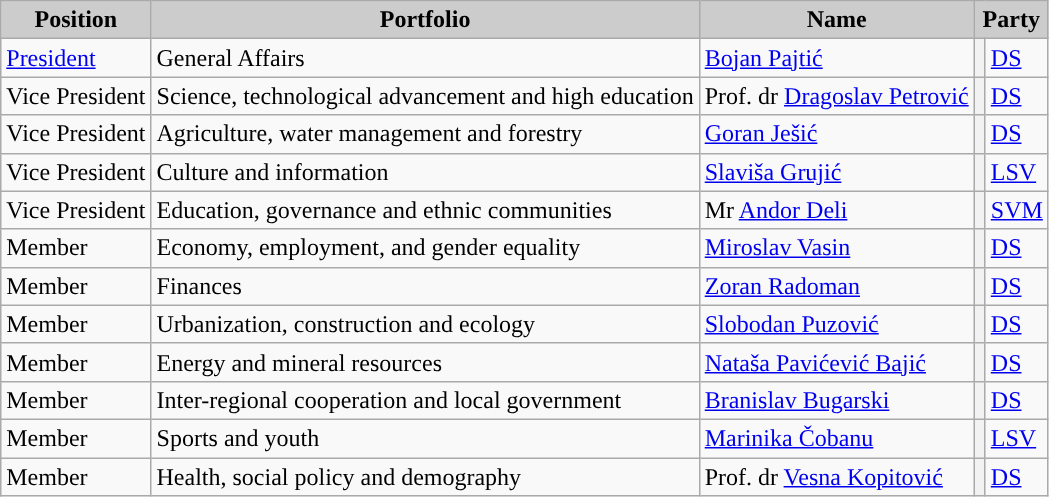<table class="wikitable">
<tr>
<th colspan="1" style="background-color:#CCCCCC;">Position</th>
<th colspan="1" style="background-color:#CCCCCC;">Portfolio</th>
<th colspan="1" style="background-color:#CCCCCC;">Name</th>
<th colspan="2" style="background-color:#CCCCCC;">Party</th>
</tr>
<tr>
<td><a href='#'>President</a></td>
<td>General Affairs</td>
<td><a href='#'>Bojan Pajtić</a></td>
<th style="background:"></th>
<td><a href='#'>DS</a></td>
</tr>
<tr>
<td>Vice President</td>
<td>Science, technological advancement and high education</td>
<td>Prof. dr <a href='#'>Dragoslav Petrović</a></td>
<th style="background:"></th>
<td><a href='#'>DS</a></td>
</tr>
<tr>
<td>Vice President</td>
<td>Agriculture, water management and forestry</td>
<td><a href='#'>Goran Ješić</a></td>
<th style="background:"></th>
<td><a href='#'>DS</a></td>
</tr>
<tr>
<td>Vice President</td>
<td>Culture and information</td>
<td><a href='#'>Slaviša Grujić</a></td>
<th style="background:"></th>
<td><a href='#'>LSV</a></td>
</tr>
<tr>
<td>Vice President</td>
<td>Education, governance and ethnic communities</td>
<td>Mr <a href='#'>Andor Deli</a></td>
<th style="background:"></th>
<td><a href='#'>SVM</a></td>
</tr>
<tr>
<td>Member</td>
<td>Economy, employment, and gender equality</td>
<td><a href='#'>Miroslav Vasin</a></td>
<th style="background:"></th>
<td><a href='#'>DS</a></td>
</tr>
<tr>
<td>Member</td>
<td>Finances</td>
<td><a href='#'>Zoran Radoman</a></td>
<th style="background:"></th>
<td><a href='#'>DS</a></td>
</tr>
<tr>
<td>Member</td>
<td>Urbanization, construction and ecology</td>
<td><a href='#'>Slobodan Puzović</a></td>
<th style="background:"></th>
<td><a href='#'>DS</a></td>
</tr>
<tr>
<td>Member</td>
<td>Energy and mineral resources</td>
<td><a href='#'>Nataša Pavićević Bajić</a></td>
<th style="background:"></th>
<td><a href='#'>DS</a></td>
</tr>
<tr>
<td>Member</td>
<td>Inter-regional cooperation and local government</td>
<td><a href='#'>Branislav Bugarski</a></td>
<th style="background:"></th>
<td><a href='#'>DS</a></td>
</tr>
<tr>
<td>Member</td>
<td>Sports and youth</td>
<td><a href='#'>Marinika Čobanu</a></td>
<th style="background:"></th>
<td><a href='#'>LSV</a></td>
</tr>
<tr>
<td>Member</td>
<td>Health, social policy and demography</td>
<td>Prof. dr <a href='#'>Vesna Kopitović</a></td>
<th style="background:"></th>
<td><a href='#'>DS</a></td>
</tr>
</table>
